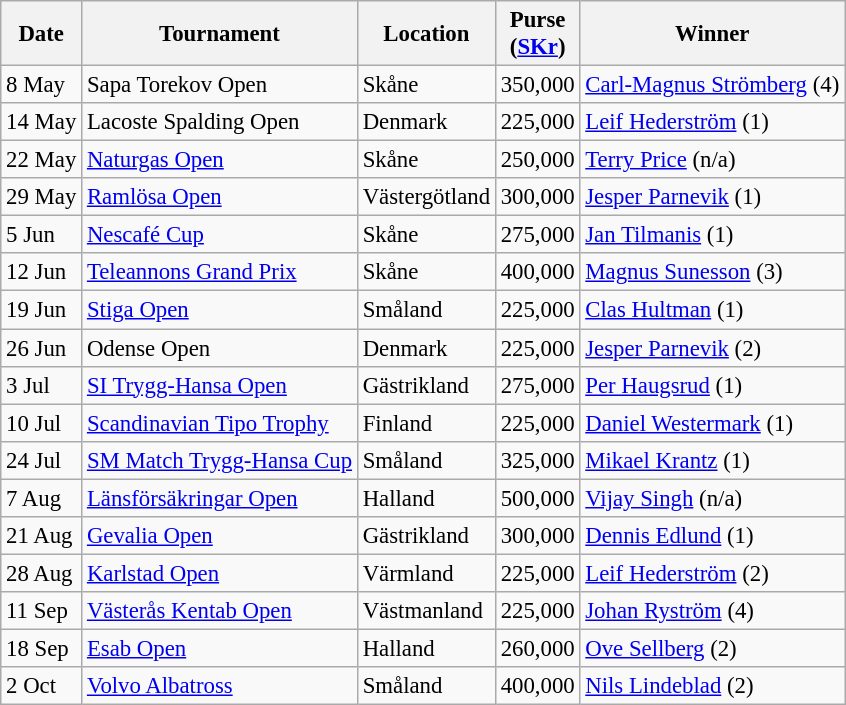<table class="wikitable" style="font-size:95%;">
<tr>
<th>Date</th>
<th>Tournament</th>
<th>Location</th>
<th>Purse<br>(<a href='#'>SKr</a>)</th>
<th>Winner</th>
</tr>
<tr>
<td>8 May</td>
<td>Sapa Torekov Open</td>
<td>Skåne</td>
<td align=right>350,000</td>
<td> <a href='#'>Carl-Magnus Strömberg</a> (4)</td>
</tr>
<tr>
<td>14 May</td>
<td>Lacoste Spalding Open</td>
<td>Denmark</td>
<td align=right>225,000</td>
<td> <a href='#'>Leif Hederström</a> (1)</td>
</tr>
<tr>
<td>22 May</td>
<td><a href='#'>Naturgas Open</a></td>
<td>Skåne</td>
<td align=right>250,000</td>
<td> <a href='#'>Terry Price</a> (n/a)</td>
</tr>
<tr>
<td>29 May</td>
<td><a href='#'>Ramlösa Open</a></td>
<td>Västergötland</td>
<td align=right>300,000</td>
<td> <a href='#'>Jesper Parnevik</a> (1)</td>
</tr>
<tr>
<td>5 Jun</td>
<td><a href='#'>Nescafé Cup</a></td>
<td>Skåne</td>
<td align=right>275,000</td>
<td> <a href='#'>Jan Tilmanis</a> (1)</td>
</tr>
<tr>
<td>12 Jun</td>
<td><a href='#'>Teleannons Grand Prix</a></td>
<td>Skåne</td>
<td align=right>400,000</td>
<td> <a href='#'>Magnus Sunesson</a> (3)</td>
</tr>
<tr>
<td>19 Jun</td>
<td><a href='#'>Stiga Open</a></td>
<td>Småland</td>
<td align=right>225,000</td>
<td> <a href='#'>Clas Hultman</a> (1)</td>
</tr>
<tr>
<td>26 Jun</td>
<td>Odense Open</td>
<td>Denmark</td>
<td align=right>225,000</td>
<td> <a href='#'>Jesper Parnevik</a> (2)</td>
</tr>
<tr>
<td>3 Jul</td>
<td><a href='#'>SI Trygg-Hansa Open</a></td>
<td>Gästrikland</td>
<td align=right>275,000</td>
<td> <a href='#'>Per Haugsrud</a> (1)</td>
</tr>
<tr>
<td>10 Jul</td>
<td><a href='#'>Scandinavian Tipo Trophy</a></td>
<td>Finland</td>
<td align=right>225,000</td>
<td> <a href='#'>Daniel Westermark</a> (1)</td>
</tr>
<tr>
<td>24 Jul</td>
<td><a href='#'>SM Match Trygg-Hansa Cup</a></td>
<td>Småland</td>
<td align=right>325,000</td>
<td> <a href='#'>Mikael Krantz</a> (1)</td>
</tr>
<tr>
<td>7 Aug</td>
<td><a href='#'>Länsförsäkringar Open</a></td>
<td>Halland</td>
<td align=right>500,000</td>
<td> <a href='#'>Vijay Singh</a> (n/a)</td>
</tr>
<tr>
<td>21 Aug</td>
<td><a href='#'>Gevalia Open</a></td>
<td>Gästrikland</td>
<td align=right>300,000</td>
<td> <a href='#'>Dennis Edlund</a> (1)</td>
</tr>
<tr>
<td>28 Aug</td>
<td><a href='#'>Karlstad Open</a></td>
<td>Värmland</td>
<td align=right>225,000</td>
<td> <a href='#'>Leif Hederström</a> (2)</td>
</tr>
<tr>
<td>11 Sep</td>
<td><a href='#'>Västerås Kentab Open</a></td>
<td>Västmanland</td>
<td align=right>225,000</td>
<td> <a href='#'>Johan Ryström</a> (4)</td>
</tr>
<tr>
<td>18 Sep</td>
<td><a href='#'>Esab Open</a></td>
<td>Halland</td>
<td align=right>260,000</td>
<td> <a href='#'>Ove Sellberg</a> (2)</td>
</tr>
<tr>
<td>2 Oct</td>
<td><a href='#'>Volvo Albatross</a></td>
<td>Småland</td>
<td align=right>400,000</td>
<td> <a href='#'>Nils Lindeblad</a> (2)</td>
</tr>
</table>
